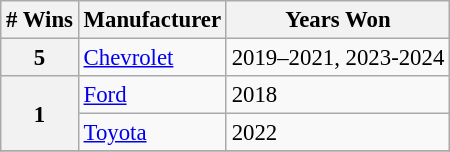<table class="wikitable" style="font-size: 95%;">
<tr>
<th># Wins</th>
<th>Manufacturer</th>
<th>Years Won</th>
</tr>
<tr>
<th>5</th>
<td><a href='#'>Chevrolet</a></td>
<td>2019–2021, 2023-2024</td>
</tr>
<tr>
<th rowspan="2">1</th>
<td><a href='#'>Ford</a></td>
<td>2018</td>
</tr>
<tr>
<td><a href='#'>Toyota</a></td>
<td>2022</td>
</tr>
<tr>
</tr>
</table>
